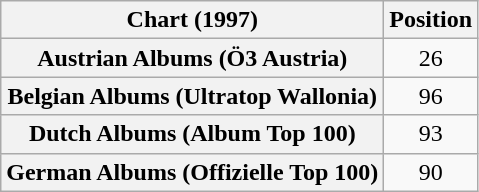<table class="wikitable sortable plainrowheaders" style="text-align:center">
<tr>
<th scope="col">Chart (1997)</th>
<th scope="col">Position</th>
</tr>
<tr>
<th scope="row">Austrian Albums (Ö3 Austria)</th>
<td>26</td>
</tr>
<tr>
<th scope="row">Belgian Albums (Ultratop Wallonia)</th>
<td>96</td>
</tr>
<tr>
<th scope="row">Dutch Albums (Album Top 100)</th>
<td>93</td>
</tr>
<tr>
<th scope="row">German Albums (Offizielle Top 100)</th>
<td>90</td>
</tr>
</table>
